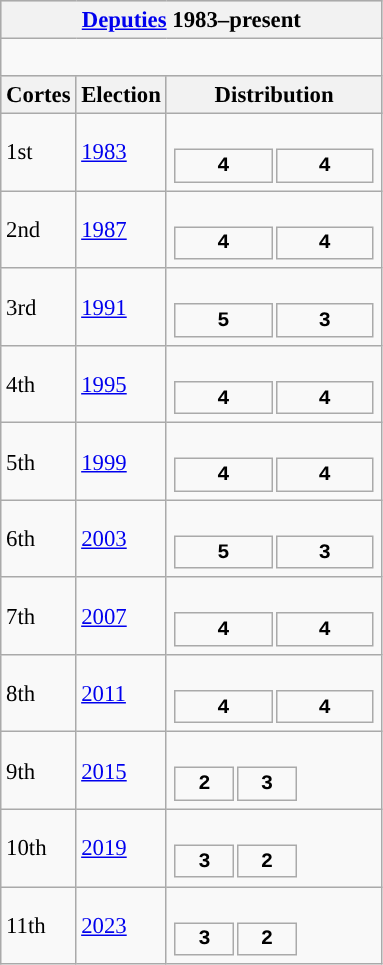<table class="wikitable" style="font-size:95%;">
<tr bgcolor="#CCCCCC">
<th colspan="3"><a href='#'>Deputies</a> 1983–present</th>
</tr>
<tr>
<td colspan="3"><br>





</td>
</tr>
<tr bgcolor="#CCCCCC">
<th>Cortes</th>
<th>Election</th>
<th>Distribution</th>
</tr>
<tr>
<td>1st</td>
<td><a href='#'>1983</a></td>
<td><br><table style="width:10em; font-size:90%; text-align:center; font-family:Courier New;">
<tr style="font-weight:bold">
<td style="background:">4</td>
<td style="background:">4</td>
</tr>
</table>
</td>
</tr>
<tr>
<td>2nd</td>
<td><a href='#'>1987</a></td>
<td><br><table style="width:10em; font-size:90%; text-align:center; font-family:Courier New;">
<tr style="font-weight:bold">
<td style="background:">4</td>
<td style="background:">4</td>
</tr>
</table>
</td>
</tr>
<tr>
<td>3rd</td>
<td><a href='#'>1991</a></td>
<td><br><table style="width:10em; font-size:90%; text-align:center; font-family:Courier New;">
<tr style="font-weight:bold">
<td style="background:">5</td>
<td style="background:">3</td>
</tr>
</table>
</td>
</tr>
<tr>
<td>4th</td>
<td><a href='#'>1995</a></td>
<td><br><table style="width:10em; font-size:90%; text-align:center; font-family:Courier New;">
<tr style="font-weight:bold">
<td style="background:">4</td>
<td style="background:">4</td>
</tr>
</table>
</td>
</tr>
<tr>
<td>5th</td>
<td><a href='#'>1999</a></td>
<td><br><table style="width:10em; font-size:90%; text-align:center; font-family:Courier New;">
<tr style="font-weight:bold">
<td style="background:">4</td>
<td style="background:">4</td>
</tr>
</table>
</td>
</tr>
<tr>
<td>6th</td>
<td><a href='#'>2003</a></td>
<td><br><table style="width:10em; font-size:90%; text-align:center; font-family:Courier New;">
<tr style="font-weight:bold">
<td style="background:">5</td>
<td style="background:">3</td>
</tr>
</table>
</td>
</tr>
<tr>
<td>7th</td>
<td><a href='#'>2007</a></td>
<td><br><table style="width:10em; font-size:90%; text-align:center; font-family:Courier New;">
<tr style="font-weight:bold">
<td style="background:">4</td>
<td style="background:">4</td>
</tr>
</table>
</td>
</tr>
<tr>
<td>8th</td>
<td><a href='#'>2011</a></td>
<td><br><table style="width:10em; font-size:90%; text-align:center; font-family:Courier New;">
<tr style="font-weight:bold">
<td style="background:">4</td>
<td style="background:">4</td>
</tr>
</table>
</td>
</tr>
<tr>
<td>9th</td>
<td><a href='#'>2015</a></td>
<td><br><table style="width:6.25em; font-size:90%; text-align:center; font-family:Courier New;">
<tr style="font-weight:bold">
<td style="background:">2</td>
<td style="background:">3</td>
</tr>
</table>
</td>
</tr>
<tr>
<td>10th</td>
<td><a href='#'>2019</a></td>
<td><br><table style="width:6.25em; font-size:90%; text-align:center; font-family:Courier New;">
<tr style="font-weight:bold">
<td style="background:">3</td>
<td style="background:">2</td>
</tr>
</table>
</td>
</tr>
<tr>
<td>11th</td>
<td><a href='#'>2023</a></td>
<td><br><table style="width:6.25em; font-size:90%; text-align:center; font-family:Courier New;">
<tr style="font-weight:bold">
<td style="background:">3</td>
<td style="background:">2</td>
</tr>
</table>
</td>
</tr>
</table>
